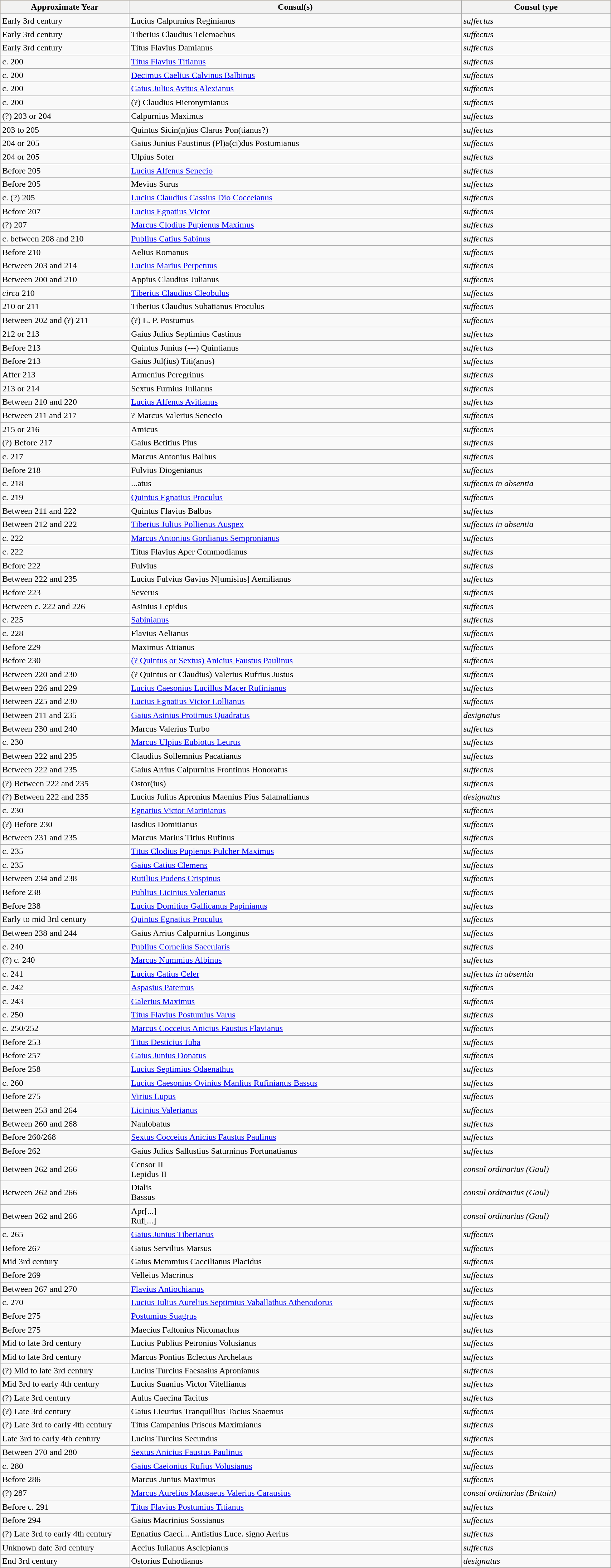<table class="wikitable"  width="90%">
<tr bgcolor="#FFDEAD">
<th width="19%">Approximate Year</th>
<th width="49%">Consul(s)</th>
<th width="22%">Consul type</th>
</tr>
<tr>
<td>Early 3rd century</td>
<td>Lucius Calpurnius Reginianus</td>
<td><em>suffectus</em></td>
</tr>
<tr>
<td>Early 3rd century</td>
<td>Tiberius Claudius Telemachus</td>
<td><em>suffectus</em></td>
</tr>
<tr>
<td>Early 3rd century</td>
<td>Titus Flavius Damianus</td>
<td><em>suffectus</em></td>
</tr>
<tr>
<td>c. 200</td>
<td><a href='#'>Titus Flavius Titianus</a></td>
<td><em>suffectus</em></td>
</tr>
<tr>
<td>c. 200</td>
<td><a href='#'>Decimus Caelius Calvinus Balbinus</a></td>
<td><em>suffectus</em></td>
</tr>
<tr>
<td>c. 200</td>
<td><a href='#'>Gaius Julius Avitus Alexianus</a></td>
<td><em>suffectus</em></td>
</tr>
<tr>
<td>c. 200</td>
<td>(?) Claudius Hieronymianus</td>
<td><em>suffectus</em></td>
</tr>
<tr>
<td>(?) 203 or 204</td>
<td>Calpurnius Maximus</td>
<td><em>suffectus</em></td>
</tr>
<tr>
<td>203 to 205</td>
<td>Quintus Sicin(n)ius Clarus Pon(tianus?)</td>
<td><em>suffectus</em></td>
</tr>
<tr>
<td>204 or 205</td>
<td>Gaius Junius Faustinus (Pl)a(ci)dus Postumianus</td>
<td><em>suffectus</em></td>
</tr>
<tr>
<td>204 or 205</td>
<td>Ulpius Soter</td>
<td><em>suffectus</em></td>
</tr>
<tr>
<td>Before 205</td>
<td><a href='#'>Lucius Alfenus Senecio</a></td>
<td><em>suffectus</em></td>
</tr>
<tr>
<td>Before 205</td>
<td>Mevius Surus</td>
<td><em>suffectus</em></td>
</tr>
<tr>
<td>c. (?) 205</td>
<td><a href='#'>Lucius Claudius Cassius Dio Cocceianus</a></td>
<td><em>suffectus</em></td>
</tr>
<tr>
<td>Before 207</td>
<td><a href='#'>Lucius Egnatius Victor</a></td>
<td><em>suffectus</em></td>
</tr>
<tr>
<td>(?) 207</td>
<td><a href='#'>Marcus Clodius Pupienus Maximus</a></td>
<td><em>suffectus</em></td>
</tr>
<tr>
<td>c. between 208 and 210</td>
<td><a href='#'>Publius Catius Sabinus</a></td>
<td><em>suffectus</em></td>
</tr>
<tr>
<td>Before 210</td>
<td>Aelius Romanus</td>
<td><em>suffectus</em></td>
</tr>
<tr>
<td>Between 203 and 214</td>
<td><a href='#'>Lucius Marius Perpetuus</a></td>
<td><em>suffectus</em></td>
</tr>
<tr>
<td>Between 200 and 210</td>
<td>Appius Claudius Julianus</td>
<td><em>suffectus</em></td>
</tr>
<tr>
<td><em>circa</em> 210</td>
<td><a href='#'>Tiberius Claudius Cleobulus</a></td>
<td><em>suffectus</em></td>
</tr>
<tr>
<td>210 or 211</td>
<td>Tiberius Claudius Subatianus Proculus</td>
<td><em>suffectus</em></td>
</tr>
<tr>
<td>Between 202 and (?) 211</td>
<td>(?) L. P. Postumus</td>
<td><em>suffectus</em></td>
</tr>
<tr>
<td>212 or 213</td>
<td>Gaius Julius Septimius Castinus</td>
<td><em>suffectus</em></td>
</tr>
<tr>
<td>Before 213</td>
<td>Quintus Junius (---) Quintianus</td>
<td><em>suffectus</em></td>
</tr>
<tr>
<td>Before 213</td>
<td>Gaius Jul(ius) Titi(anus)</td>
<td><em>suffectus</em></td>
</tr>
<tr>
<td>After 213</td>
<td>Armenius Peregrinus</td>
<td><em>suffectus</em></td>
</tr>
<tr>
<td>213 or 214</td>
<td>Sextus Furnius Julianus</td>
<td><em>suffectus</em></td>
</tr>
<tr>
<td>Between 210 and 220</td>
<td><a href='#'>Lucius Alfenus Avitianus</a></td>
<td><em>suffectus</em></td>
</tr>
<tr>
<td>Between 211 and 217</td>
<td>? Marcus Valerius Senecio</td>
<td><em>suffectus</em></td>
</tr>
<tr>
<td>215 or 216</td>
<td>Amicus</td>
<td><em>suffectus</em></td>
</tr>
<tr>
<td>(?) Before 217</td>
<td>Gaius Betitius Pius</td>
<td><em>suffectus</em></td>
</tr>
<tr>
<td>c. 217</td>
<td>Marcus Antonius Balbus</td>
<td><em>suffectus</em></td>
</tr>
<tr>
<td>Before 218</td>
<td>Fulvius Diogenianus</td>
<td><em>suffectus</em></td>
</tr>
<tr>
<td>c. 218</td>
<td>...atus</td>
<td><em>suffectus in absentia</em></td>
</tr>
<tr>
<td>c. 219</td>
<td><a href='#'>Quintus Egnatius Proculus</a></td>
<td><em>suffectus</em></td>
</tr>
<tr>
<td>Between 211 and 222</td>
<td>Quintus Flavius Balbus</td>
<td><em>suffectus</em></td>
</tr>
<tr>
<td>Between 212 and 222</td>
<td><a href='#'>Tiberius Julius Pollienus Auspex</a></td>
<td><em>suffectus in absentia</em></td>
</tr>
<tr>
<td>c. 222</td>
<td><a href='#'>Marcus Antonius Gordianus Sempronianus</a></td>
<td><em>suffectus</em></td>
</tr>
<tr>
<td>c. 222</td>
<td>Titus Flavius Aper Commodianus</td>
<td><em>suffectus</em></td>
</tr>
<tr>
<td>Before 222</td>
<td>Fulvius</td>
<td><em>suffectus</em></td>
</tr>
<tr>
<td>Between 222 and 235</td>
<td>Lucius Fulvius Gavius N[umisius] Aemilianus</td>
<td><em>suffectus</em></td>
</tr>
<tr>
<td>Before 223</td>
<td>Severus</td>
<td><em>suffectus</em></td>
</tr>
<tr>
<td>Between c. 222 and 226</td>
<td>Asinius Lepidus</td>
<td><em>suffectus</em></td>
</tr>
<tr>
<td>c. 225</td>
<td><a href='#'>Sabinianus</a></td>
<td><em>suffectus</em></td>
</tr>
<tr>
<td>c. 228</td>
<td>Flavius Aelianus</td>
<td><em>suffectus</em></td>
</tr>
<tr>
<td>Before 229</td>
<td>Maximus Attianus</td>
<td><em>suffectus</em></td>
</tr>
<tr>
<td>Before 230</td>
<td><a href='#'>(? Quintus or Sextus) Anicius Faustus Paulinus</a></td>
<td><em>suffectus</em></td>
</tr>
<tr>
<td>Between 220 and 230</td>
<td>(? Quintus or Claudius) Valerius Rufrius Justus</td>
<td><em>suffectus</em></td>
</tr>
<tr>
<td>Between 226 and 229</td>
<td><a href='#'>Lucius Caesonius Lucillus Macer Rufinianus</a></td>
<td><em>suffectus</em></td>
</tr>
<tr>
<td>Between 225 and 230</td>
<td><a href='#'>Lucius Egnatius Victor Lollianus</a></td>
<td><em>suffectus</em></td>
</tr>
<tr>
<td>Between 211 and 235</td>
<td><a href='#'>Gaius Asinius Protimus Quadratus</a></td>
<td><em>designatus</em></td>
</tr>
<tr>
<td>Between 230 and 240</td>
<td>Marcus Valerius Turbo</td>
<td><em>suffectus</em></td>
</tr>
<tr>
<td>c. 230</td>
<td><a href='#'>Marcus Ulpius Eubiotus Leurus</a></td>
<td><em>suffectus</em></td>
</tr>
<tr>
<td>Between 222 and 235</td>
<td>Claudius Sollemnius Pacatianus</td>
<td><em>suffectus</em></td>
</tr>
<tr>
<td>Between 222 and 235</td>
<td>Gaius Arrius Calpurnius Frontinus Honoratus</td>
<td><em>suffectus</em></td>
</tr>
<tr>
<td>(?) Between 222 and 235</td>
<td>Ostor(ius)</td>
<td><em>suffectus</em></td>
</tr>
<tr>
<td>(?) Between 222 and 235</td>
<td>Lucius Julius Apronius Maenius Pius Salamallianus</td>
<td><em>designatus</em></td>
</tr>
<tr>
<td>c. 230</td>
<td><a href='#'>Egnatius Victor Marinianus</a></td>
<td><em>suffectus</em></td>
</tr>
<tr>
<td>(?) Before 230</td>
<td>Iasdius Domitianus</td>
<td><em>suffectus</em></td>
</tr>
<tr>
<td>Between 231 and 235</td>
<td>Marcus Marius Titius Rufinus</td>
<td><em>suffectus</em></td>
</tr>
<tr>
<td>c. 235</td>
<td><a href='#'>Titus Clodius Pupienus Pulcher Maximus</a></td>
<td><em>suffectus</em></td>
</tr>
<tr>
<td>c. 235</td>
<td><a href='#'>Gaius Catius Clemens</a></td>
<td><em>suffectus</em></td>
</tr>
<tr>
<td>Between 234 and 238</td>
<td><a href='#'>Rutilius Pudens Crispinus</a></td>
<td><em>suffectus</em></td>
</tr>
<tr>
<td>Before 238</td>
<td><a href='#'>Publius Licinius Valerianus</a></td>
<td><em>suffectus</em></td>
</tr>
<tr>
<td>Before 238</td>
<td><a href='#'>Lucius Domitius Gallicanus Papinianus</a></td>
<td><em>suffectus</em></td>
</tr>
<tr>
<td>Early to mid 3rd century</td>
<td><a href='#'>Quintus Egnatius Proculus</a></td>
<td><em>suffectus</em></td>
</tr>
<tr>
<td>Between 238 and 244</td>
<td>Gaius Arrius Calpurnius Longinus</td>
<td><em>suffectus</em></td>
</tr>
<tr>
<td>c. 240</td>
<td><a href='#'>Publius Cornelius Saecularis</a></td>
<td><em>suffectus</em></td>
</tr>
<tr>
<td>(?) c. 240</td>
<td><a href='#'>Marcus Nummius Albinus</a></td>
<td><em>suffectus</em></td>
</tr>
<tr>
<td>c. 241</td>
<td><a href='#'>Lucius Catius Celer</a></td>
<td><em>suffectus in absentia</em></td>
</tr>
<tr>
<td>c. 242</td>
<td><a href='#'>Aspasius Paternus</a></td>
<td><em>suffectus</em></td>
</tr>
<tr>
<td>c. 243</td>
<td><a href='#'>Galerius Maximus</a></td>
<td><em>suffectus</em></td>
</tr>
<tr>
<td>c. 250</td>
<td><a href='#'>Titus Flavius Postumius Varus</a></td>
<td><em>suffectus</em></td>
</tr>
<tr>
<td>c. 250/252</td>
<td><a href='#'>Marcus Cocceius Anicius Faustus Flavianus</a></td>
<td><em>suffectus</em></td>
</tr>
<tr>
<td>Before 253</td>
<td><a href='#'>Titus Desticius Juba</a></td>
<td><em>suffectus</em></td>
</tr>
<tr>
<td>Before 257</td>
<td><a href='#'>Gaius Junius Donatus</a></td>
<td><em>suffectus</em></td>
</tr>
<tr>
<td>Before 258</td>
<td><a href='#'>Lucius Septimius Odaenathus</a></td>
<td><em>suffectus</em></td>
</tr>
<tr>
<td>c. 260</td>
<td><a href='#'>Lucius Caesonius Ovinius Manlius Rufinianus Bassus</a></td>
<td><em>suffectus</em></td>
</tr>
<tr>
<td>Before 275</td>
<td><a href='#'>Virius Lupus</a></td>
<td><em>suffectus</em></td>
</tr>
<tr>
<td>Between 253 and 264</td>
<td><a href='#'>Licinius Valerianus</a></td>
<td><em>suffectus</em></td>
</tr>
<tr>
<td>Between 260 and 268</td>
<td>Naulobatus</td>
<td><em>suffectus</em></td>
</tr>
<tr>
<td>Before 260/268</td>
<td><a href='#'>Sextus Cocceius Anicius Faustus Paulinus</a></td>
<td><em>suffectus</em></td>
</tr>
<tr>
<td>Before 262</td>
<td>Gaius Julius Sallustius Saturninus Fortunatianus</td>
<td><em>suffectus</em></td>
</tr>
<tr>
<td>Between 262 and 266</td>
<td>Censor II<br>Lepidus II</td>
<td><em>consul ordinarius</em> <em>(Gaul)</em></td>
</tr>
<tr>
<td>Between 262 and 266</td>
<td>Dialis<br>Bassus</td>
<td><em>consul ordinarius</em> <em>(Gaul)</em></td>
</tr>
<tr>
<td>Between 262 and 266</td>
<td>Apr[...]<br>Ruf[...]</td>
<td><em>consul ordinarius</em> <em>(Gaul)</em></td>
</tr>
<tr>
<td>c. 265</td>
<td><a href='#'>Gaius Junius Tiberianus</a></td>
<td><em>suffectus</em></td>
</tr>
<tr>
<td>Before 267</td>
<td>Gaius Servilius Marsus</td>
<td><em>suffectus</em></td>
</tr>
<tr>
<td>Mid 3rd century</td>
<td>Gaius Memmius Caecilianus Placidus</td>
<td><em>suffectus</em></td>
</tr>
<tr>
<td>Before 269</td>
<td>Velleius Macrinus</td>
<td><em>suffectus</em></td>
</tr>
<tr>
<td>Between 267 and 270</td>
<td><a href='#'>Flavius Antiochianus</a></td>
<td><em>suffectus</em></td>
</tr>
<tr>
<td>c. 270</td>
<td><a href='#'>Lucius Julius Aurelius Septimius Vaballathus Athenodorus</a></td>
<td><em>suffectus</em></td>
</tr>
<tr>
<td>Before 275</td>
<td><a href='#'>Postumius Suagrus</a></td>
<td><em>suffectus</em></td>
</tr>
<tr>
<td>Before 275</td>
<td>Maecius Faltonius Nicomachus</td>
<td><em>suffectus</em></td>
</tr>
<tr>
<td>Mid to late 3rd century</td>
<td>Lucius Publius Petronius Volusianus</td>
<td><em>suffectus</em></td>
</tr>
<tr>
<td>Mid to late 3rd century</td>
<td>Marcus Pontius Eclectus Archelaus</td>
<td><em>suffectus</em></td>
</tr>
<tr>
<td>(?) Mid to late 3rd century</td>
<td>Lucius Turcius Faesasius Apronianus</td>
<td><em>suffectus</em></td>
</tr>
<tr>
<td>Mid 3rd to early 4th century</td>
<td>Lucius Suanius Victor Vitellianus</td>
<td><em>suffectus</em></td>
</tr>
<tr>
<td>(?) Late 3rd century</td>
<td>Aulus Caecina Tacitus</td>
<td><em>suffectus</em></td>
</tr>
<tr>
<td>(?) Late 3rd century</td>
<td>Gaius Lieurius Tranquillius Tocius Soaemus</td>
<td><em>suffectus</em></td>
</tr>
<tr>
<td>(?) Late 3rd to early 4th century</td>
<td>Titus Campanius Priscus Maximianus</td>
<td><em>suffectus</em></td>
</tr>
<tr>
<td>Late 3rd to early 4th century</td>
<td>Lucius Turcius Secundus</td>
<td><em>suffectus</em></td>
</tr>
<tr>
<td>Between 270 and 280</td>
<td><a href='#'>Sextus Anicius Faustus Paulinus</a></td>
<td><em>suffectus</em></td>
</tr>
<tr>
<td>c. 280</td>
<td><a href='#'>Gaius Caeionius Rufius Volusianus</a></td>
<td><em>suffectus</em></td>
</tr>
<tr>
<td>Before 286</td>
<td>Marcus Junius Maximus</td>
<td><em>suffectus</em></td>
</tr>
<tr>
<td>(?) 287</td>
<td><a href='#'>Marcus Aurelius Mausaeus Valerius Carausius</a></td>
<td><em>consul ordinarius</em> <em>(Britain)</em></td>
</tr>
<tr>
<td>Before c. 291</td>
<td><a href='#'>Titus Flavius Postumius Titianus</a></td>
<td><em>suffectus</em></td>
</tr>
<tr>
<td>Before 294</td>
<td>Gaius Macrinius Sossianus</td>
<td><em>suffectus</em></td>
</tr>
<tr>
<td>(?) Late 3rd to early 4th century</td>
<td>Egnatius Caeci... Antistius Luce. signo Aerius</td>
<td><em>suffectus</em></td>
</tr>
<tr>
<td>Unknown date 3rd century</td>
<td>Accius Iulianus Asclepianus</td>
<td><em>suffectus</em></td>
</tr>
<tr>
<td>End 3rd century</td>
<td>Ostorius Euhodianus</td>
<td><em>designatus</em></td>
</tr>
<tr>
</tr>
</table>
